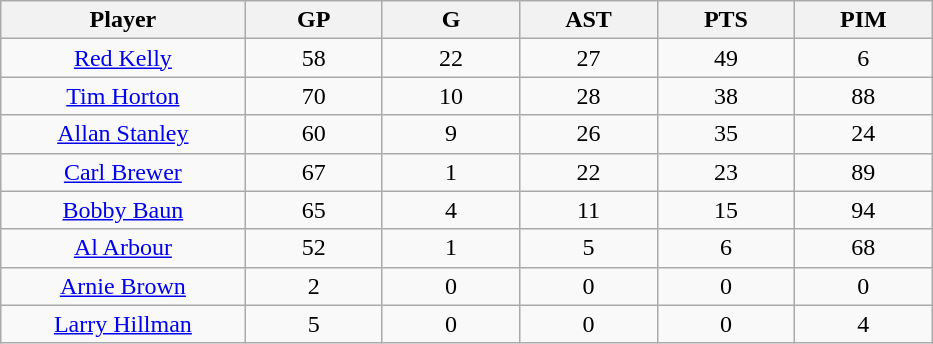<table class="wikitable sortable">
<tr>
<th bgcolor="#DDDDFF" width="16%">Player</th>
<th bgcolor="#DDDDFF" width="9%">GP</th>
<th bgcolor="#DDDDFF" width="9%">G</th>
<th bgcolor="#DDDDFF" width="9%">AST</th>
<th bgcolor="#DDDDFF" width="9%">PTS</th>
<th bgcolor="#DDDDFF" width="9%">PIM</th>
</tr>
<tr align="center">
<td><a href='#'>Red Kelly</a></td>
<td>58</td>
<td>22</td>
<td>27</td>
<td>49</td>
<td>6</td>
</tr>
<tr align="center">
<td><a href='#'>Tim Horton</a></td>
<td>70</td>
<td>10</td>
<td>28</td>
<td>38</td>
<td>88</td>
</tr>
<tr align="center">
<td><a href='#'>Allan Stanley</a></td>
<td>60</td>
<td>9</td>
<td>26</td>
<td>35</td>
<td>24</td>
</tr>
<tr align="center">
<td><a href='#'>Carl Brewer</a></td>
<td>67</td>
<td>1</td>
<td>22</td>
<td>23</td>
<td>89</td>
</tr>
<tr align="center">
<td><a href='#'>Bobby Baun</a></td>
<td>65</td>
<td>4</td>
<td>11</td>
<td>15</td>
<td>94</td>
</tr>
<tr align="center">
<td><a href='#'>Al Arbour</a></td>
<td>52</td>
<td>1</td>
<td>5</td>
<td>6</td>
<td>68</td>
</tr>
<tr align="center">
<td><a href='#'>Arnie Brown</a></td>
<td>2</td>
<td>0</td>
<td>0</td>
<td>0</td>
<td>0</td>
</tr>
<tr align="center">
<td><a href='#'>Larry Hillman</a></td>
<td>5</td>
<td>0</td>
<td>0</td>
<td>0</td>
<td>4</td>
</tr>
</table>
